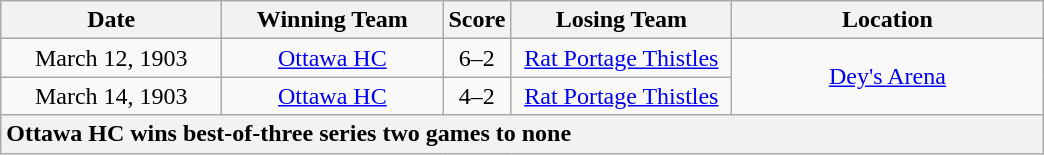<table class="wikitable" style="text-align:center;">
<tr align="center">
<th width="140">Date</th>
<th width="140">Winning Team</th>
<th width="5">Score</th>
<th width="140">Losing Team</th>
<th width="200">Location</th>
</tr>
<tr>
<td>March 12, 1903</td>
<td><a href='#'>Ottawa HC</a></td>
<td>6–2</td>
<td><a href='#'>Rat Portage Thistles</a></td>
<td rowspan="2"><a href='#'>Dey's Arena</a></td>
</tr>
<tr>
<td>March 14, 1903</td>
<td><a href='#'>Ottawa HC</a></td>
<td>4–2</td>
<td><a href='#'>Rat Portage Thistles</a></td>
</tr>
<tr>
<th colspan="5" style="text-align:left;">Ottawa HC wins best-of-three series two games to none</th>
</tr>
</table>
